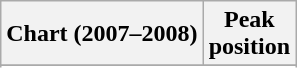<table class="wikitable sortable plainrowheaders">
<tr>
<th>Chart (2007–2008)</th>
<th>Peak<br>position</th>
</tr>
<tr>
</tr>
<tr>
</tr>
<tr>
</tr>
<tr>
</tr>
<tr>
</tr>
<tr>
</tr>
<tr>
</tr>
<tr>
</tr>
<tr>
</tr>
</table>
